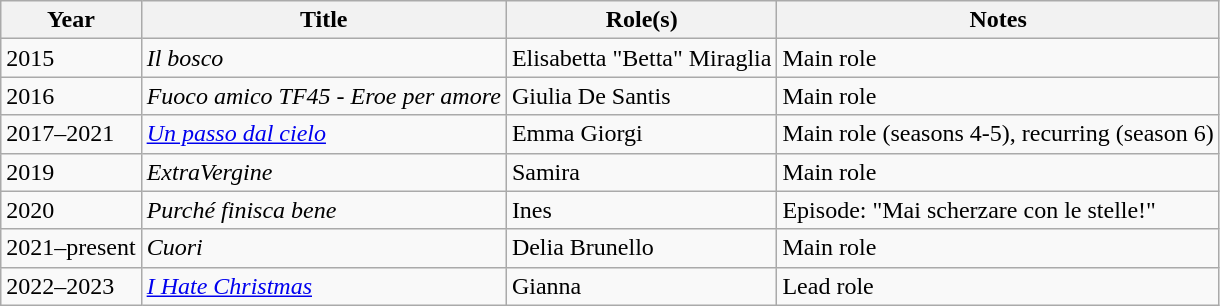<table class="wikitable plainrowheaders sortable">
<tr>
<th scope="col">Year</th>
<th scope="col">Title</th>
<th scope="col">Role(s)</th>
<th scope="col" class="unsortable">Notes</th>
</tr>
<tr>
<td>2015</td>
<td><em>Il bosco</em></td>
<td>Elisabetta "Betta" Miraglia</td>
<td>Main role</td>
</tr>
<tr>
<td>2016</td>
<td><em>Fuoco amico TF45 - Eroe per amore</em></td>
<td>Giulia De Santis</td>
<td>Main role</td>
</tr>
<tr>
<td>2017–2021</td>
<td><em><a href='#'>Un passo dal cielo</a></em></td>
<td>Emma Giorgi</td>
<td>Main role (seasons 4-5), recurring (season 6)</td>
</tr>
<tr>
<td>2019</td>
<td><em>ExtraVergine</em></td>
<td>Samira</td>
<td>Main role</td>
</tr>
<tr>
<td>2020</td>
<td><em>Purché finisca bene</em></td>
<td>Ines</td>
<td>Episode: "Mai scherzare con le stelle!"</td>
</tr>
<tr>
<td>2021–present</td>
<td><em>Cuori</em></td>
<td>Delia Brunello</td>
<td>Main role</td>
</tr>
<tr>
<td>2022–2023</td>
<td><em><a href='#'>I Hate Christmas</a></em></td>
<td>Gianna</td>
<td>Lead role</td>
</tr>
</table>
